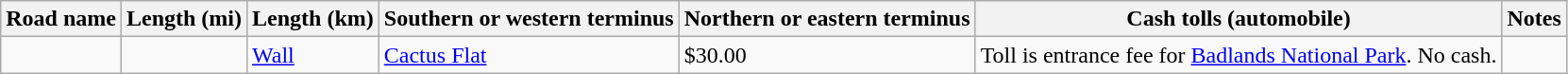<table class=wikitable>
<tr>
<th scope=col>Road name</th>
<th scope=col>Length (mi)</th>
<th scope=col>Length (km)</th>
<th scope=col>Southern or western terminus</th>
<th scope=col>Northern or eastern terminus</th>
<th scope=col>Cash tolls (automobile)</th>
<th scope=col>Notes</th>
</tr>
<tr>
<td></td>
<td></td>
<td><a href='#'>Wall</a></td>
<td><a href='#'>Cactus Flat</a></td>
<td>$30.00</td>
<td>Toll is entrance fee for <a href='#'>Badlands National Park</a>.  No cash.</td>
</tr>
</table>
